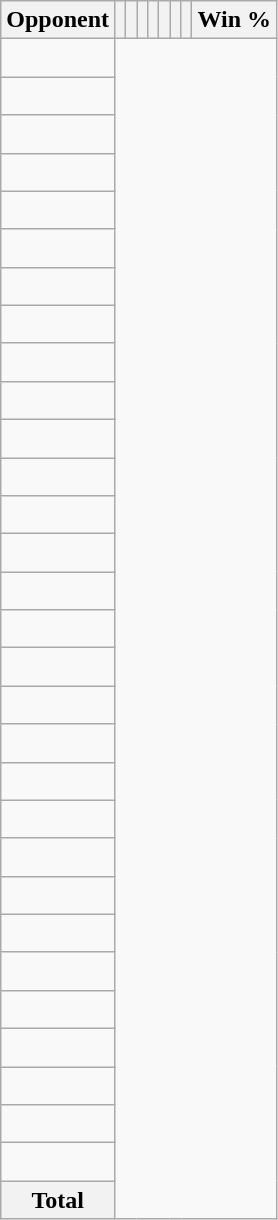<table class="wikitable sortable collapsible collapsed" style="text-align: center;">
<tr>
<th>Opponent</th>
<th></th>
<th></th>
<th></th>
<th></th>
<th></th>
<th></th>
<th></th>
<th>Win %</th>
</tr>
<tr>
<td align="left"><br></td>
</tr>
<tr>
<td align="left"><br></td>
</tr>
<tr>
<td align="left"><br></td>
</tr>
<tr>
<td align="left"><br></td>
</tr>
<tr>
<td align="left"><br></td>
</tr>
<tr>
<td align="left"><br></td>
</tr>
<tr>
<td align="left"><br></td>
</tr>
<tr>
<td align="left"><br></td>
</tr>
<tr>
<td align="left"><br></td>
</tr>
<tr>
<td align="left"><br></td>
</tr>
<tr>
<td align="left"><br></td>
</tr>
<tr>
<td align="left"><br></td>
</tr>
<tr>
<td align="left"><br></td>
</tr>
<tr>
<td align="left"><br></td>
</tr>
<tr>
<td align="left"><br></td>
</tr>
<tr>
<td align="left"><br></td>
</tr>
<tr>
<td align="left"><br></td>
</tr>
<tr>
<td align="left"><br></td>
</tr>
<tr>
<td align="left"><br></td>
</tr>
<tr>
<td align="left"><br></td>
</tr>
<tr>
<td align="left"><br></td>
</tr>
<tr>
<td align="left"><br></td>
</tr>
<tr>
<td align="left"><br></td>
</tr>
<tr>
<td align="left"><br></td>
</tr>
<tr>
<td align="left"><br></td>
</tr>
<tr>
<td align="left"><br></td>
</tr>
<tr>
<td align="left"><br></td>
</tr>
<tr>
<td align="left"><br></td>
</tr>
<tr>
<td align="left"><br></td>
</tr>
<tr>
<td align="left"><br></td>
</tr>
<tr class="sortbottom">
<th>Total<br></th>
</tr>
</table>
